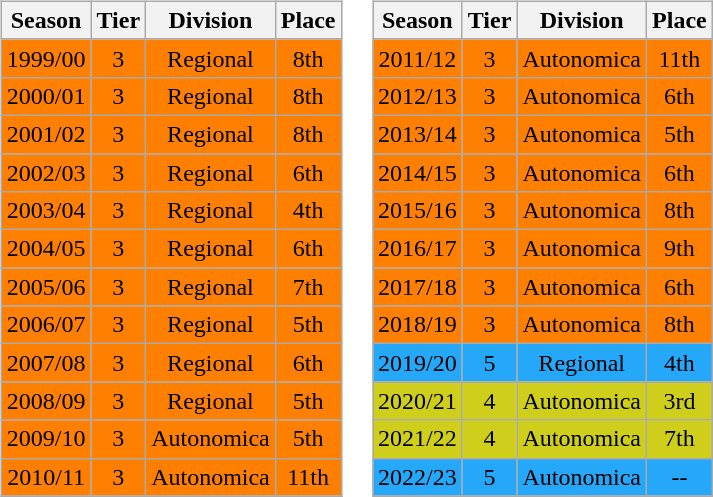<table>
<tr>
<td valign="top" width=0%><br><table class="wikitable">
<tr style="background:#f0f6fa;">
<th>Season</th>
<th>Tier</th>
<th>Division</th>
<th>Place</th>
</tr>
<tr align="center">
<td style="background:#FF7F00;">1999/00</td>
<td style="background:#FF7F00;">3</td>
<td style="background:#FF7F00;">Regional</td>
<td style="background:#FF7F00;">8th</td>
</tr>
<tr align="center">
<td style="background:#FF7F00;">2000/01</td>
<td style="background:#FF7F00;">3</td>
<td style="background:#FF7F00;">Regional</td>
<td style="background:#FF7F00;">8th</td>
</tr>
<tr align="center">
<td style="background:#FF7F00;">2001/02</td>
<td style="background:#FF7F00;">3</td>
<td style="background:#FF7F00;">Regional</td>
<td style="background:#FF7F00;">8th</td>
</tr>
<tr align="center">
<td style="background:#FF7F00;">2002/03</td>
<td style="background:#FF7F00;">3</td>
<td style="background:#FF7F00;">Regional</td>
<td style="background:#FF7F00;">6th</td>
</tr>
<tr align="center">
<td style="background:#FF7F00;">2003/04</td>
<td style="background:#FF7F00;">3</td>
<td style="background:#FF7F00;">Regional</td>
<td style="background:#FF7F00;">4th</td>
</tr>
<tr align="center">
<td style="background:#FF7F00;">2004/05</td>
<td style="background:#FF7F00;">3</td>
<td style="background:#FF7F00;">Regional</td>
<td style="background:#FF7F00;">6th</td>
</tr>
<tr align="center">
<td style="background:#FF7F00;">2005/06</td>
<td style="background:#FF7F00;">3</td>
<td style="background:#FF7F00;">Regional</td>
<td style="background:#FF7F00;">7th</td>
</tr>
<tr align="center">
<td style="background:#FF7F00;">2006/07</td>
<td style="background:#FF7F00;">3</td>
<td style="background:#FF7F00;">Regional</td>
<td style="background:#FF7F00;">5th</td>
</tr>
<tr align="center">
<td style="background:#FF7F00;">2007/08</td>
<td style="background:#FF7F00;">3</td>
<td style="background:#FF7F00;">Regional</td>
<td style="background:#FF7F00;">6th</td>
</tr>
<tr align="center">
<td style="background:#FF7F00;">2008/09</td>
<td style="background:#FF7F00;">3</td>
<td style="background:#FF7F00;">Regional</td>
<td style="background:#FF7F00;">5th</td>
</tr>
<tr align="center">
<td style="background:#FF7F00;">2009/10</td>
<td style="background:#FF7F00;">3</td>
<td style="background:#FF7F00;">Autonomica</td>
<td style="background:#FF7F00;">5th</td>
</tr>
<tr align="center">
<td style="background:#FF7F00;">2010/11</td>
<td style="background:#FF7F00;">3</td>
<td style="background:#FF7F00;">Autonomica</td>
<td style="background:#FF7F00;">11th</td>
</tr>
<tr align="center">
</tr>
</table>
</td>
<td valign="top" width=0%><br><table class="wikitable">
<tr style="background:#f0f6fa;">
<th>Season</th>
<th>Tier</th>
<th>Division</th>
<th>Place</th>
</tr>
<tr align="center">
<td style="background:#FF7F00;">2011/12</td>
<td style="background:#FF7F00;">3</td>
<td style="background:#FF7F00;">Autonomica</td>
<td style="background:#FF7F00;">11th</td>
</tr>
<tr align="center">
<td style="background:#FF7F00;">2012/13</td>
<td style="background:#FF7F00;">3</td>
<td style="background:#FF7F00;">Autonomica</td>
<td style="background:#FF7F00;">6th</td>
</tr>
<tr align="center">
<td style="background:#FF7F00;">2013/14</td>
<td style="background:#FF7F00;">3</td>
<td style="background:#FF7F00;">Autonomica</td>
<td style="background:#FF7F00;">5th</td>
</tr>
<tr align="center">
<td style="background:#FF7F00;">2014/15</td>
<td style="background:#FF7F00;">3</td>
<td style="background:#FF7F00;">Autonomica</td>
<td style="background:#FF7F00;">6th</td>
</tr>
<tr align="center">
<td style="background:#FF7F00;">2015/16</td>
<td style="background:#FF7F00;">3</td>
<td style="background:#FF7F00;">Autonomica</td>
<td style="background:#FF7F00;">8th</td>
</tr>
<tr align="center">
<td style="background:#FF7F00;">2016/17</td>
<td style="background:#FF7F00;">3</td>
<td style="background:#FF7F00;">Autonomica</td>
<td style="background:#FF7F00;">9th</td>
</tr>
<tr align="center">
<td style="background:#FF7F00;">2017/18</td>
<td style="background:#FF7F00;">3</td>
<td style="background:#FF7F00;">Autonomica</td>
<td style="background:#FF7F00;">6th</td>
</tr>
<tr align=center>
<td style="background:#FF7F00;">2018/19</td>
<td style="background:#FF7F00;">3</td>
<td style="background:#FF7F00;">Autonomica</td>
<td style="background:#FF7F00;">8th</td>
</tr>
<tr align=center>
<td style="background:#25A8F9;">2019/20</td>
<td style="background:#25A8F9;">5</td>
<td style="background:#25A8F9;">Regional</td>
<td style="background:#25A8F9;">4th</td>
</tr>
<tr align=center>
<td style="background:#CECE1B;">2020/21</td>
<td style="background:#CECE1B;">4</td>
<td style="background:#CECE1B;">Autonomica</td>
<td style="background:#CECE1B;">3rd</td>
</tr>
<tr align=center>
<td style="background:#CECE1B;">2021/22</td>
<td style="background:#CECE1B;">4</td>
<td style="background:#CECE1B;">Autonomica</td>
<td style="background:#CECE1B;">7th</td>
</tr>
<tr align=center>
<td style="background:#25A8F9;">2022/23</td>
<td style="background:#25A8F9;">5</td>
<td style="background:#25A8F9;">Autonomica</td>
<td style="background:#25A8F9;">--</td>
</tr>
<tr align=center>
</tr>
</table>
</td>
</tr>
</table>
